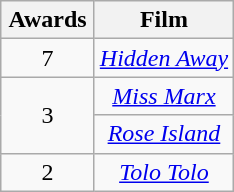<table class="wikitable plainrowheaders" rowspan=2 style="text-align: center;" border="2" background: #f6e39c;>
<tr>
<th scope="col" style="width:55px;">Awards</th>
<th scope="col" style="text-align:center;">Film</th>
</tr>
<tr>
<td>7</td>
<td><em><a href='#'>Hidden Away</a></em></td>
</tr>
<tr>
<td rowspan="2">3</td>
<td><em><a href='#'>Miss Marx</a></em></td>
</tr>
<tr>
<td><em><a href='#'>Rose Island</a></em></td>
</tr>
<tr>
<td>2</td>
<td><em><a href='#'>Tolo Tolo</a></em></td>
</tr>
</table>
